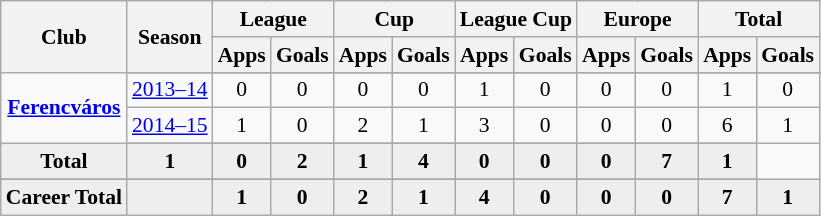<table class="wikitable" style="font-size:90%; text-align: center;">
<tr>
<th rowspan="2">Club</th>
<th rowspan="2">Season</th>
<th colspan="2">League</th>
<th colspan="2">Cup</th>
<th colspan="2">League Cup</th>
<th colspan="2">Europe</th>
<th colspan="2">Total</th>
</tr>
<tr>
<th>Apps</th>
<th>Goals</th>
<th>Apps</th>
<th>Goals</th>
<th>Apps</th>
<th>Goals</th>
<th>Apps</th>
<th>Goals</th>
<th>Apps</th>
<th>Goals</th>
</tr>
<tr ||-||-||-|->
<td rowspan="4" valign="center"><strong><a href='#'>Ferencváros</a></strong></td>
</tr>
<tr>
<td><a href='#'>2013–14</a></td>
<td>0</td>
<td>0</td>
<td>0</td>
<td>0</td>
<td>1</td>
<td>0</td>
<td>0</td>
<td>0</td>
<td>1</td>
<td>0</td>
</tr>
<tr>
<td><a href='#'>2014–15</a></td>
<td>1</td>
<td>0</td>
<td>2</td>
<td>1</td>
<td>3</td>
<td>0</td>
<td>0</td>
<td>0</td>
<td>6</td>
<td>1</td>
</tr>
<tr>
</tr>
<tr style="font-weight:bold; background-color:#eeeeee;">
<td>Total</td>
<td>1</td>
<td>0</td>
<td>2</td>
<td>1</td>
<td>4</td>
<td>0</td>
<td>0</td>
<td>0</td>
<td>7</td>
<td>1</td>
</tr>
<tr>
</tr>
<tr style="font-weight:bold; background-color:#eeeeee;">
<td rowspan="2" valign="top"><strong>Career Total</strong></td>
<td></td>
<td><strong>1</strong></td>
<td><strong>0</strong></td>
<td><strong>2</strong></td>
<td><strong>1</strong></td>
<td><strong>4</strong></td>
<td><strong>0</strong></td>
<td><strong>0</strong></td>
<td><strong>0</strong></td>
<td><strong>7</strong></td>
<td><strong>1</strong></td>
</tr>
</table>
